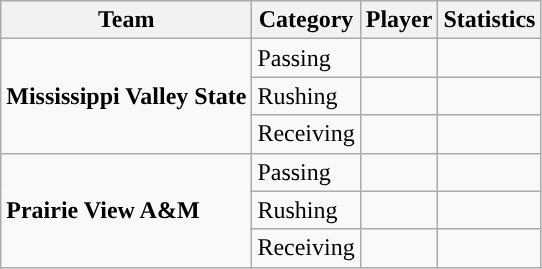<table class="wikitable" style="float: left;">
<tr>
<th>Team</th>
<th>Category</th>
<th>Player</th>
<th>Statistics</th>
</tr>
<tr>
<td rowspan=3><strong>Mississippi Valley State</strong></td>
<td>Passing</td>
<td> </td>
<td> </td>
</tr>
<tr>
<td>Rushing</td>
<td> </td>
<td> </td>
</tr>
<tr>
<td>Receiving</td>
<td> </td>
<td> </td>
</tr>
<tr>
<td rowspan=3><strong>Prairie View A&M</strong></td>
<td>Passing</td>
<td> </td>
<td> </td>
</tr>
<tr>
<td>Rushing</td>
<td> </td>
<td> </td>
</tr>
<tr>
<td>Receiving</td>
<td> </td>
<td> </td>
</tr>
</table>
